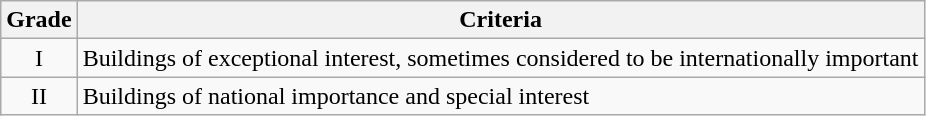<table class="wikitable">
<tr>
<th>Grade</th>
<th>Criteria</th>
</tr>
<tr>
<td align="center" >I</td>
<td>Buildings of exceptional interest, sometimes considered to be internationally important</td>
</tr>
<tr>
<td align="center" >II</td>
<td>Buildings of national importance and special interest</td>
</tr>
</table>
